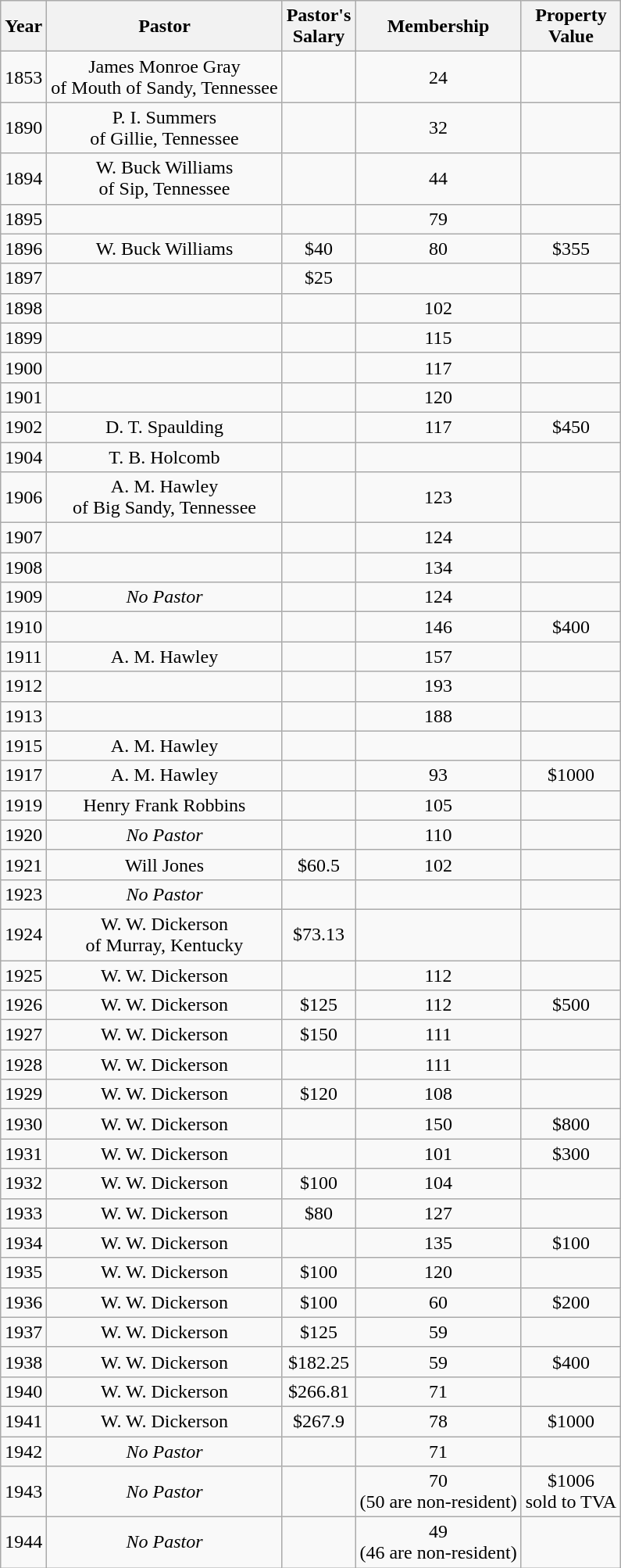<table class="wikitable" align="center" style="text-align:center;">
<tr>
<th scope="col">Year</th>
<th scope="col">Pastor</th>
<th scope="col">Pastor's<br>Salary</th>
<th scope="col">Membership</th>
<th scope="col">Property<br>Value</th>
</tr>
<tr>
<td>1853</td>
<td>James Monroe Gray<br> of Mouth of Sandy, Tennessee</td>
<td></td>
<td>24</td>
<td></td>
</tr>
<tr>
<td>1890</td>
<td>P. I. Summers<br>of Gillie, Tennessee</td>
<td></td>
<td>32</td>
<td></td>
</tr>
<tr>
<td>1894</td>
<td>W. Buck Williams<br> of Sip, Tennessee</td>
<td></td>
<td>44</td>
<td></td>
</tr>
<tr>
<td>1895</td>
<td></td>
<td></td>
<td>79</td>
<td></td>
</tr>
<tr>
<td>1896</td>
<td>W. Buck Williams</td>
<td>$40</td>
<td>80</td>
<td>$355</td>
</tr>
<tr>
<td>1897</td>
<td></td>
<td>$25</td>
<td></td>
<td></td>
</tr>
<tr>
<td>1898</td>
<td></td>
<td></td>
<td>102</td>
<td></td>
</tr>
<tr>
<td>1899</td>
<td></td>
<td></td>
<td>115</td>
<td></td>
</tr>
<tr>
<td>1900</td>
<td></td>
<td></td>
<td>117</td>
<td></td>
</tr>
<tr>
<td>1901</td>
<td></td>
<td></td>
<td>120</td>
<td></td>
</tr>
<tr>
<td>1902</td>
<td>D. T. Spaulding</td>
<td></td>
<td>117</td>
<td>$450</td>
</tr>
<tr>
<td>1904</td>
<td>T. B. Holcomb</td>
<td></td>
<td></td>
<td></td>
</tr>
<tr>
<td>1906</td>
<td>A. M. Hawley<br>of Big Sandy, Tennessee</td>
<td></td>
<td>123</td>
<td></td>
</tr>
<tr>
<td>1907</td>
<td></td>
<td></td>
<td>124</td>
<td></td>
</tr>
<tr>
<td>1908</td>
<td></td>
<td></td>
<td>134</td>
<td></td>
</tr>
<tr>
<td>1909</td>
<td><em>No Pastor</em></td>
<td></td>
<td>124</td>
<td></td>
</tr>
<tr>
<td>1910</td>
<td></td>
<td></td>
<td>146</td>
<td>$400</td>
</tr>
<tr>
<td>1911</td>
<td>A. M. Hawley</td>
<td></td>
<td>157</td>
<td></td>
</tr>
<tr>
<td>1912</td>
<td></td>
<td></td>
<td>193</td>
<td></td>
</tr>
<tr>
<td>1913</td>
<td></td>
<td></td>
<td>188</td>
<td></td>
</tr>
<tr>
<td>1915</td>
<td>A. M. Hawley</td>
<td></td>
<td></td>
<td></td>
</tr>
<tr>
<td>1917</td>
<td>A. M. Hawley</td>
<td></td>
<td>93</td>
<td>$1000</td>
</tr>
<tr>
<td>1919</td>
<td>Henry Frank Robbins</td>
<td></td>
<td>105</td>
<td></td>
</tr>
<tr>
<td>1920</td>
<td><em>No Pastor</em></td>
<td></td>
<td>110</td>
<td></td>
</tr>
<tr>
<td>1921</td>
<td>Will Jones</td>
<td>$60.5</td>
<td>102</td>
<td></td>
</tr>
<tr>
<td>1923</td>
<td><em>No Pastor</em></td>
<td></td>
<td></td>
<td></td>
</tr>
<tr>
<td>1924</td>
<td>W. W. Dickerson<br>of Murray, Kentucky</td>
<td>$73.13</td>
<td></td>
<td></td>
</tr>
<tr>
<td>1925</td>
<td>W. W. Dickerson</td>
<td></td>
<td>112</td>
<td></td>
</tr>
<tr>
<td>1926</td>
<td>W. W. Dickerson</td>
<td>$125</td>
<td>112</td>
<td>$500</td>
</tr>
<tr>
<td>1927</td>
<td>W. W. Dickerson</td>
<td>$150</td>
<td>111</td>
<td></td>
</tr>
<tr>
<td>1928</td>
<td>W. W. Dickerson</td>
<td></td>
<td>111</td>
<td></td>
</tr>
<tr>
<td>1929</td>
<td>W. W. Dickerson</td>
<td>$120</td>
<td>108</td>
<td></td>
</tr>
<tr>
<td>1930</td>
<td>W. W. Dickerson</td>
<td></td>
<td>150</td>
<td>$800</td>
</tr>
<tr>
<td>1931</td>
<td>W. W. Dickerson</td>
<td></td>
<td>101</td>
<td>$300</td>
</tr>
<tr>
<td>1932</td>
<td>W. W. Dickerson</td>
<td>$100</td>
<td>104</td>
<td></td>
</tr>
<tr>
<td>1933</td>
<td>W. W. Dickerson</td>
<td>$80</td>
<td>127</td>
<td></td>
</tr>
<tr>
<td>1934</td>
<td>W. W. Dickerson</td>
<td></td>
<td>135</td>
<td>$100</td>
</tr>
<tr>
<td>1935</td>
<td>W. W. Dickerson</td>
<td>$100</td>
<td>120</td>
<td></td>
</tr>
<tr>
<td>1936</td>
<td>W. W. Dickerson</td>
<td>$100</td>
<td>60</td>
<td>$200</td>
</tr>
<tr>
<td>1937</td>
<td>W. W. Dickerson</td>
<td>$125</td>
<td>59</td>
<td></td>
</tr>
<tr>
<td>1938</td>
<td>W. W. Dickerson</td>
<td>$182.25</td>
<td>59</td>
<td>$400</td>
</tr>
<tr>
<td>1940</td>
<td>W. W. Dickerson</td>
<td>$266.81</td>
<td>71</td>
<td></td>
</tr>
<tr>
<td>1941</td>
<td>W. W. Dickerson</td>
<td>$267.9</td>
<td>78</td>
<td>$1000</td>
</tr>
<tr>
<td>1942</td>
<td><em>No Pastor</em></td>
<td></td>
<td>71</td>
<td></td>
</tr>
<tr>
<td>1943</td>
<td><em>No Pastor</em></td>
<td></td>
<td>70<br>(50 are non-resident)</td>
<td>$1006<br>sold to TVA</td>
</tr>
<tr>
<td>1944</td>
<td><em>No Pastor</em></td>
<td></td>
<td>49<br>(46 are non-resident)</td>
<td></td>
</tr>
</table>
